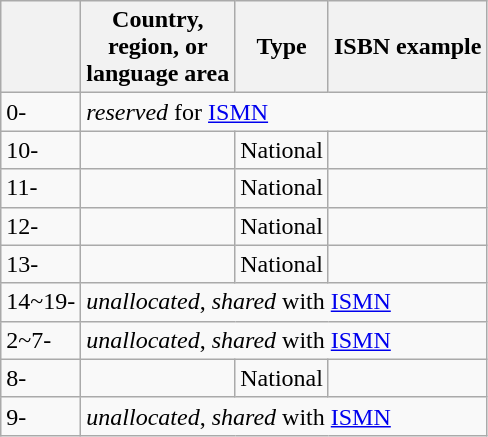<table class="wikitable sortable">
<tr>
<th></th>
<th>Country,<br>region, or<br>language area<br></th>
<th>Type</th>
<th>ISBN example<br></th>
</tr>
<tr>
<td>0-</td>
<td colspan=3><em>reserved</em> for <a href='#'>ISMN</a></td>
</tr>
<tr>
<td>10-</td>
<td></td>
<td>National</td>
<td><br></td>
</tr>
<tr>
<td>11-</td>
<td></td>
<td>National</td>
<td><br></td>
</tr>
<tr>
<td>12-</td>
<td></td>
<td>National</td>
<td><br></td>
</tr>
<tr>
<td>13-</td>
<td></td>
<td>National</td>
<td></td>
</tr>
<tr>
<td>14~19-</td>
<td colspan=3><em>unallocated</em>, <em>shared</em> with <a href='#'>ISMN</a></td>
</tr>
<tr>
<td>2~7-</td>
<td colspan=3><em>unallocated</em>, <em>shared</em> with <a href='#'>ISMN</a></td>
</tr>
<tr>
<td>8-</td>
<td></td>
<td>National</td>
<td><br></td>
</tr>
<tr>
<td>9-</td>
<td colspan=3><em>unallocated</em>, <em>shared</em> with <a href='#'>ISMN</a></td>
</tr>
</table>
